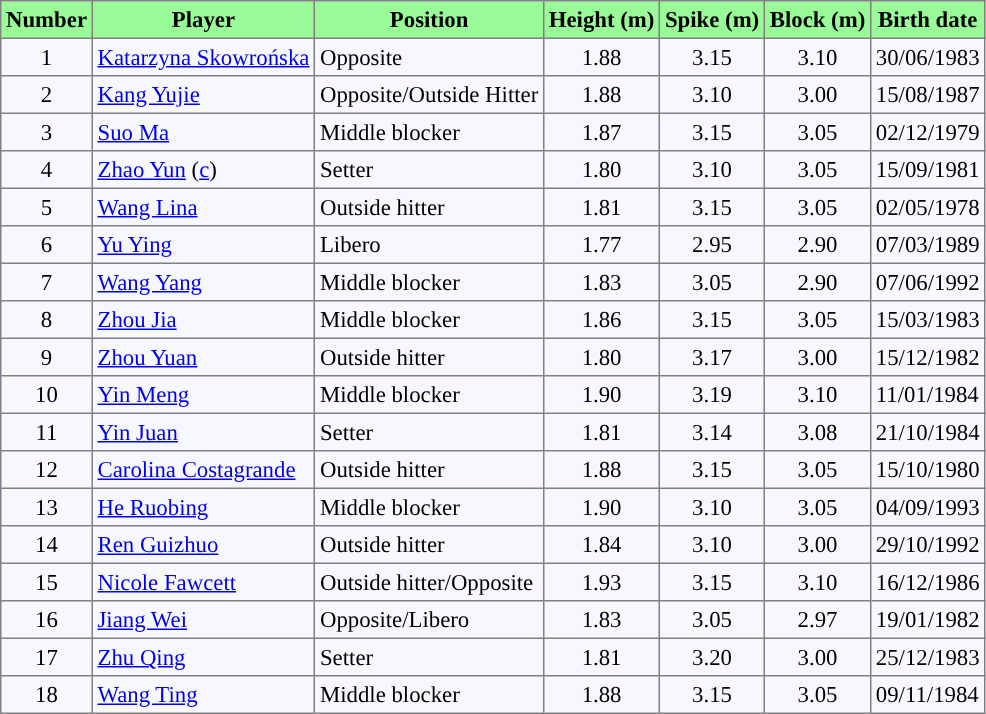<table bgcolor="#f7f8ff" cellpadding="3" cellspacing="0" border="1" style="font-size: 95%; border: gray solid 1px; border-collapse: collapse;">
<tr bgcolor="98FB98">
<td align=center><strong>Number</strong></td>
<td align=center><strong>Player</strong></td>
<td align=center><strong>Position</strong></td>
<td align=center><strong>Height (m)</strong></td>
<td align=center><strong>Spike (m)</strong></td>
<td align=center><strong>Block (m)</strong></td>
<td align=center><strong>Birth date</strong></td>
</tr>
<tr align="left">
<td align="center">1</td>
<td> <a href='#'>Katarzyna Skowrońska</a></td>
<td>Opposite</td>
<td align="center">1.88</td>
<td align="center">3.15</td>
<td align="center">3.10</td>
<td>30/06/1983</td>
</tr>
<tr align=left>
<td align="center">2</td>
<td> <a href='#'>Kang Yujie</a></td>
<td>Opposite/Outside Hitter</td>
<td align="center">1.88</td>
<td align="center">3.10</td>
<td align="center">3.00</td>
<td>15/08/1987</td>
</tr>
<tr align="left">
<td align="center">3</td>
<td> <a href='#'>Suo Ma</a></td>
<td>Middle blocker</td>
<td align="center">1.87</td>
<td align="center">3.15</td>
<td align="center">3.05</td>
<td>02/12/1979</td>
</tr>
<tr align=left>
<td align="center">4</td>
<td> <a href='#'>Zhao Yun</a> (<a href='#'>c</a>)</td>
<td>Setter</td>
<td align="center">1.80</td>
<td align="center">3.10</td>
<td align="center">3.05</td>
<td>15/09/1981</td>
</tr>
<tr align=left>
<td align="center">5</td>
<td>  <a href='#'>Wang Lina</a></td>
<td>Outside hitter</td>
<td align="center">1.81</td>
<td align="center">3.15</td>
<td align="center">3.05</td>
<td>02/05/1978</td>
</tr>
<tr align=left>
<td align="center">6</td>
<td> <a href='#'>Yu Ying</a></td>
<td>Libero</td>
<td align="center">1.77</td>
<td align="center">2.95</td>
<td align="center">2.90</td>
<td>07/03/1989</td>
</tr>
<tr align=left>
<td align="center">7</td>
<td> <a href='#'>Wang Yang</a></td>
<td>Middle blocker</td>
<td align="center">1.83</td>
<td align="center">3.05</td>
<td align="center">2.90</td>
<td>07/06/1992</td>
</tr>
<tr align=left>
<td align="center">8</td>
<td> <a href='#'>Zhou Jia</a></td>
<td>Middle blocker</td>
<td align="center">1.86</td>
<td align="center">3.15</td>
<td align="center">3.05</td>
<td>15/03/1983</td>
</tr>
<tr align=left>
<td align="center">9</td>
<td> <a href='#'>Zhou Yuan</a></td>
<td>Outside hitter</td>
<td align="center">1.80</td>
<td align="center">3.17</td>
<td align="center">3.00</td>
<td>15/12/1982</td>
</tr>
<tr align=left>
<td align="center">10</td>
<td> <a href='#'>Yin Meng</a></td>
<td>Middle blocker</td>
<td align="center">1.90</td>
<td align="center">3.19</td>
<td align="center">3.10</td>
<td>11/01/1984</td>
</tr>
<tr align=left>
<td align="center">11</td>
<td> <a href='#'>Yin Juan</a></td>
<td>Setter</td>
<td align="center">1.81</td>
<td align="center">3.14</td>
<td align="center">3.08</td>
<td>21/10/1984</td>
</tr>
<tr align="left">
<td align="center">12</td>
<td> <a href='#'>Carolina Costagrande</a></td>
<td>Outside hitter</td>
<td align="center">1.88</td>
<td align="center">3.15</td>
<td align="center">3.05</td>
<td>15/10/1980</td>
</tr>
<tr align="left">
<td align="center">13</td>
<td> <a href='#'>He Ruobing</a></td>
<td>Middle blocker</td>
<td align="center">1.90</td>
<td align="center">3.10</td>
<td align="center">3.05</td>
<td>04/09/1993</td>
</tr>
<tr align="left">
<td align="center">14</td>
<td> <a href='#'>Ren Guizhuo</a></td>
<td>Outside hitter</td>
<td align="center">1.84</td>
<td align="center">3.10</td>
<td align="center">3.00</td>
<td>29/10/1992</td>
</tr>
<tr align=left>
<td align="center">15</td>
<td>  <a href='#'>Nicole Fawcett</a></td>
<td>Outside hitter/Opposite</td>
<td align="center">1.93</td>
<td align="center">3.15</td>
<td align="center">3.10</td>
<td>16/12/1986</td>
</tr>
<tr align=left>
<td align="center">16</td>
<td> <a href='#'>Jiang Wei</a></td>
<td>Opposite/Libero</td>
<td align="center">1.83</td>
<td align="center">3.05</td>
<td align="center">2.97</td>
<td>19/01/1982</td>
</tr>
<tr align=left>
<td align="center">17</td>
<td> <a href='#'>Zhu Qing</a></td>
<td>Setter</td>
<td align="center">1.81</td>
<td align="center">3.20</td>
<td align="center">3.00</td>
<td>25/12/1983</td>
</tr>
<tr align="left">
<td align="center">18</td>
<td> <a href='#'>Wang Ting</a></td>
<td>Middle blocker</td>
<td align="center">1.88</td>
<td align="center">3.15</td>
<td align="center">3.05</td>
<td>09/11/1984</td>
</tr>
</table>
